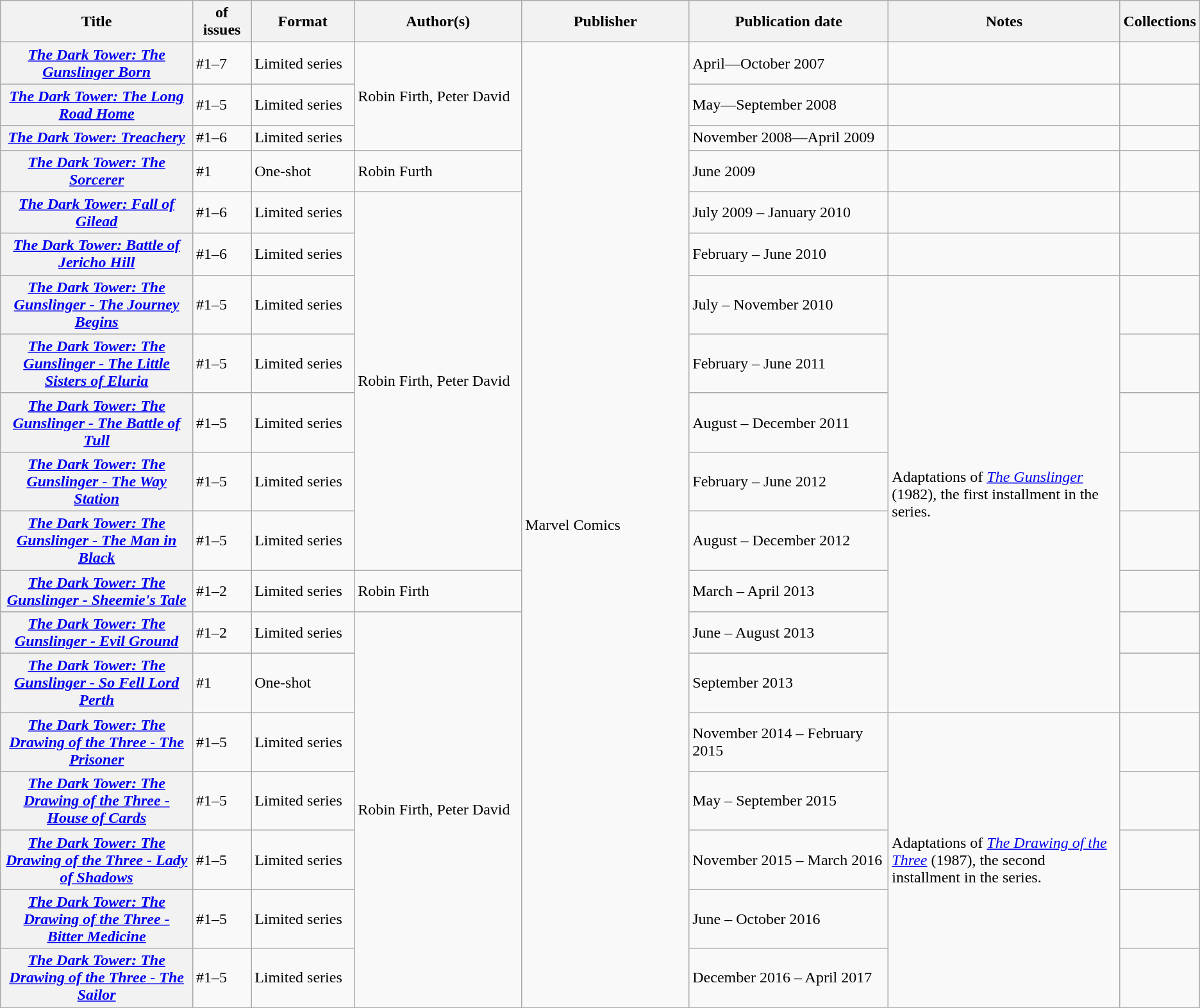<table class="wikitable">
<tr>
<th>Title</th>
<th style="width:40pt"> of issues</th>
<th style="width:75pt">Format</th>
<th style="width:125pt">Author(s)</th>
<th style="width:125pt">Publisher</th>
<th style="width:150pt">Publication date</th>
<th style="width:175pt">Notes</th>
<th>Collections</th>
</tr>
<tr>
<th><em><a href='#'>The Dark Tower: The Gunslinger Born</a></em></th>
<td>#1–7</td>
<td>Limited series</td>
<td rowspan="3">Robin Firth, Peter David</td>
<td rowspan="19">Marvel Comics</td>
<td>April—October 2007</td>
<td></td>
<td></td>
</tr>
<tr>
<th><em><a href='#'>The Dark Tower: The Long Road Home</a></em></th>
<td>#1–5</td>
<td>Limited series</td>
<td>May—September 2008</td>
<td></td>
<td></td>
</tr>
<tr>
<th><em><a href='#'>The Dark Tower: Treachery</a></em></th>
<td>#1–6</td>
<td>Limited series</td>
<td>November 2008—April 2009</td>
<td></td>
<td></td>
</tr>
<tr>
<th><em><a href='#'>The Dark Tower: The Sorcerer</a></em></th>
<td>#1</td>
<td>One-shot</td>
<td>Robin Furth</td>
<td>June 2009</td>
<td></td>
<td></td>
</tr>
<tr>
<th><em><a href='#'>The Dark Tower: Fall of Gilead</a></em></th>
<td>#1–6</td>
<td>Limited series</td>
<td rowspan="7">Robin Firth, Peter David</td>
<td>July 2009 – January 2010</td>
<td></td>
<td></td>
</tr>
<tr>
<th><em><a href='#'>The Dark Tower: Battle of Jericho Hill</a></em></th>
<td>#1–6</td>
<td>Limited series</td>
<td>February – June 2010</td>
<td></td>
<td></td>
</tr>
<tr>
<th><em><a href='#'>The Dark Tower: The Gunslinger - The Journey Begins</a></em></th>
<td>#1–5</td>
<td>Limited series</td>
<td>July – November 2010</td>
<td rowspan="8">Adaptations of <em><a href='#'>The Gunslinger</a></em> (1982), the first installment in the series.</td>
<td></td>
</tr>
<tr>
<th><em><a href='#'>The Dark Tower: The Gunslinger - The Little Sisters of Eluria</a></em></th>
<td>#1–5</td>
<td>Limited series</td>
<td>February – June 2011</td>
<td></td>
</tr>
<tr>
<th><em><a href='#'>The Dark Tower: The Gunslinger - The Battle of Tull</a></em></th>
<td>#1–5</td>
<td>Limited series</td>
<td>August – December 2011</td>
<td></td>
</tr>
<tr>
<th><em><a href='#'>The Dark Tower: The Gunslinger - The Way Station</a></em></th>
<td>#1–5</td>
<td>Limited series</td>
<td>February – June 2012</td>
<td></td>
</tr>
<tr>
<th><em><a href='#'>The Dark Tower: The Gunslinger - The Man in Black</a></em></th>
<td>#1–5</td>
<td>Limited series</td>
<td>August – December 2012</td>
<td></td>
</tr>
<tr>
<th><em><a href='#'>The Dark Tower: The Gunslinger - Sheemie's Tale</a></em></th>
<td>#1–2</td>
<td>Limited series</td>
<td>Robin Firth</td>
<td>March – April 2013</td>
<td></td>
</tr>
<tr>
<th><em><a href='#'>The Dark Tower: The Gunslinger - Evil Ground</a></em></th>
<td>#1–2</td>
<td>Limited series</td>
<td rowspan="7">Robin Firth, Peter David</td>
<td>June – August 2013</td>
<td></td>
</tr>
<tr>
<th><em><a href='#'>The Dark Tower: The Gunslinger - So Fell Lord Perth</a></em></th>
<td>#1</td>
<td>One-shot</td>
<td>September 2013</td>
<td></td>
</tr>
<tr>
<th><em><a href='#'>The Dark Tower: The Drawing of the Three - The Prisoner</a></em></th>
<td>#1–5</td>
<td>Limited series</td>
<td>November 2014 – February 2015</td>
<td rowspan="5">Adaptations of <em><a href='#'>The Drawing of the Three</a></em> (1987), the second installment in the series.</td>
<td></td>
</tr>
<tr>
<th><em><a href='#'>The Dark Tower: The Drawing of the Three - House of Cards</a></em></th>
<td>#1–5</td>
<td>Limited series</td>
<td>May – September 2015</td>
<td></td>
</tr>
<tr>
<th><em><a href='#'>The Dark Tower: The Drawing of the Three - Lady of Shadows</a></em></th>
<td>#1–5</td>
<td>Limited series</td>
<td>November 2015 – March 2016</td>
<td></td>
</tr>
<tr>
<th><em><a href='#'>The Dark Tower: The Drawing of the Three - Bitter Medicine</a></em></th>
<td>#1–5</td>
<td>Limited series</td>
<td>June – October 2016</td>
<td></td>
</tr>
<tr>
<th><em><a href='#'>The Dark Tower: The Drawing of the Three - The Sailor</a></em></th>
<td>#1–5</td>
<td>Limited series</td>
<td>December 2016 – April 2017</td>
<td></td>
</tr>
</table>
